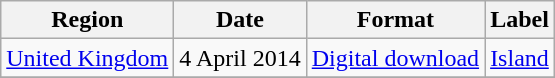<table class=wikitable>
<tr>
<th>Region</th>
<th>Date</th>
<th>Format</th>
<th>Label</th>
</tr>
<tr>
<td><a href='#'>United Kingdom</a></td>
<td>4 April 2014</td>
<td><a href='#'>Digital download</a></td>
<td><a href='#'>Island</a></td>
</tr>
<tr>
</tr>
</table>
